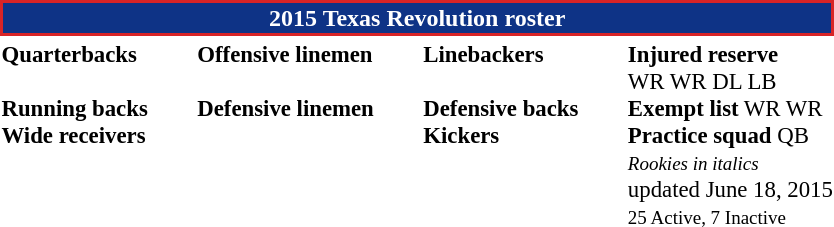<table class="toccolours" style="text-align: left;">
<tr>
<th colspan=7 style="background:#0e3386; border: 2px solid #d82427; color:white; text-align:center;"><strong>2015 Texas Revolution roster</strong></th>
</tr>
<tr>
<td style="font-size: 95%;vertical-align:top;"><strong>Quarterbacks</strong><br>
<br><strong>Running backs</strong>

<br><strong>Wide receivers</strong>



</td>
<td style="width: 25px;"></td>
<td style="font-size: 95%;vertical-align:top;"><strong>Offensive linemen</strong><br>

<br><strong>Defensive linemen</strong>



</td>
<td style="width: 25px;"></td>
<td style="font-size: 95%;vertical-align:top;"><strong>Linebackers</strong><br>
<br><strong>Defensive backs</strong>






<br><strong>Kickers</strong>
</td>
<td style="width: 25px;"></td>
<td style="font-size: 95%;vertical-align:top;"><strong>Injured reserve</strong><br> WR
 WR
 DL
 LB<br><strong>Exempt list</strong>
 WR
 WR<br><strong>Practice squad</strong>
 QB<br><small><em>Rookies in italics</em></small><br>
 updated June 18, 2015<br>
<small>25 Active, 7 Inactive</small></td>
</tr>
<tr>
</tr>
</table>
